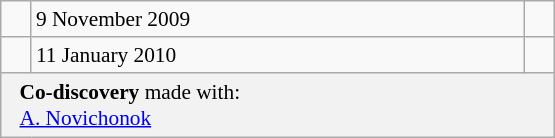<table class="wikitable" style="font-size: 89%; float: left; width: 26em; margin-right: 1em">
<tr>
<td></td>
<td>9 November 2009</td>
<td></td>
</tr>
<tr>
<td></td>
<td>11 January 2010</td>
<td></td>
</tr>
<tr>
<th colspan=3 style="font-weight: normal; text-align: left; padding: 4px 12px;"><strong>Co-discovery</strong> made with:<br> <a href='#'>A. Novichonok</a></th>
</tr>
</table>
